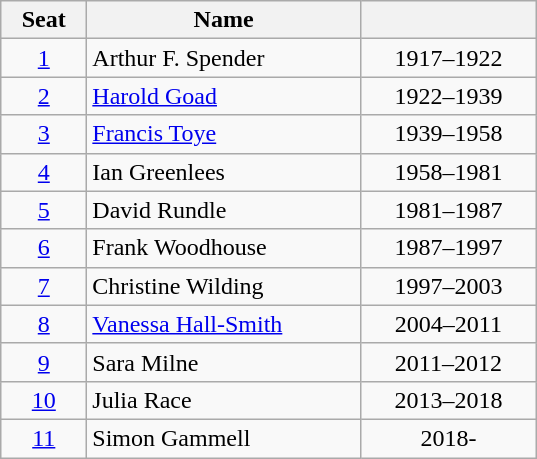<table class=wikitable>
<tr>
<th width=50 align=center>Seat</th>
<th width=175>Name</th>
<th width=110 align=center></th>
</tr>
<tr>
<td align=center><a href='#'>1</a></td>
<td>Arthur F. Spender</td>
<td align=center>1917–1922</td>
</tr>
<tr>
<td align=center><a href='#'>2</a></td>
<td><a href='#'>Harold Goad</a></td>
<td align=center>1922–1939</td>
</tr>
<tr>
<td align=center><a href='#'>3</a></td>
<td><a href='#'>Francis Toye</a></td>
<td align=center>1939–1958</td>
</tr>
<tr>
<td align=center><a href='#'>4</a></td>
<td>Ian Greenlees</td>
<td align=center>1958–1981</td>
</tr>
<tr>
<td align=center><a href='#'>5</a></td>
<td>David Rundle</td>
<td align=center>1981–1987</td>
</tr>
<tr>
<td align=center><a href='#'>6</a></td>
<td>Frank Woodhouse</td>
<td align=center>1987–1997</td>
</tr>
<tr>
<td align=center><a href='#'>7</a></td>
<td>Christine Wilding</td>
<td align=center>1997–2003</td>
</tr>
<tr>
<td align=center><a href='#'>8</a></td>
<td><a href='#'>Vanessa Hall-Smith</a></td>
<td align=center>2004–2011</td>
</tr>
<tr>
<td align=center><a href='#'>9</a></td>
<td>Sara Milne</td>
<td align=center>2011–2012</td>
</tr>
<tr>
<td align=center><a href='#'>10</a></td>
<td>Julia Race</td>
<td align=center>2013–2018</td>
</tr>
<tr>
<td align=center><a href='#'>11</a></td>
<td>Simon Gammell</td>
<td align=center>2018-</td>
</tr>
</table>
